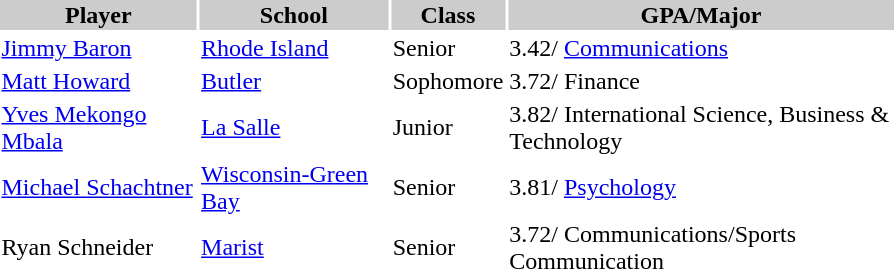<table style="width:600px" "border:'1' 'solid' 'gray' ">
<tr>
<th style="background:#CCCCCC;width:23%">Player</th>
<th style="background:#CCCCCC;width:22%">School</th>
<th style="background:#CCCCCC;width:10%">Class</th>
<th style="background:#CCCCCC;width:45%">GPA/Major</th>
</tr>
<tr>
<td><a href='#'>Jimmy Baron</a></td>
<td><a href='#'>Rhode Island</a></td>
<td>Senior</td>
<td>3.42/ <a href='#'>Communications</a></td>
</tr>
<tr>
<td><a href='#'>Matt Howard</a></td>
<td><a href='#'>Butler</a></td>
<td>Sophomore</td>
<td>3.72/ Finance</td>
</tr>
<tr>
<td><a href='#'>Yves Mekongo Mbala</a></td>
<td><a href='#'>La Salle</a></td>
<td>Junior</td>
<td>3.82/ International Science, Business & Technology</td>
</tr>
<tr>
<td><a href='#'>Michael Schachtner</a></td>
<td><a href='#'>Wisconsin-Green Bay</a></td>
<td>Senior</td>
<td>3.81/ <a href='#'>Psychology</a></td>
</tr>
<tr>
<td>Ryan Schneider</td>
<td><a href='#'>Marist</a></td>
<td>Senior</td>
<td>3.72/ Communications/Sports Communication</td>
</tr>
</table>
